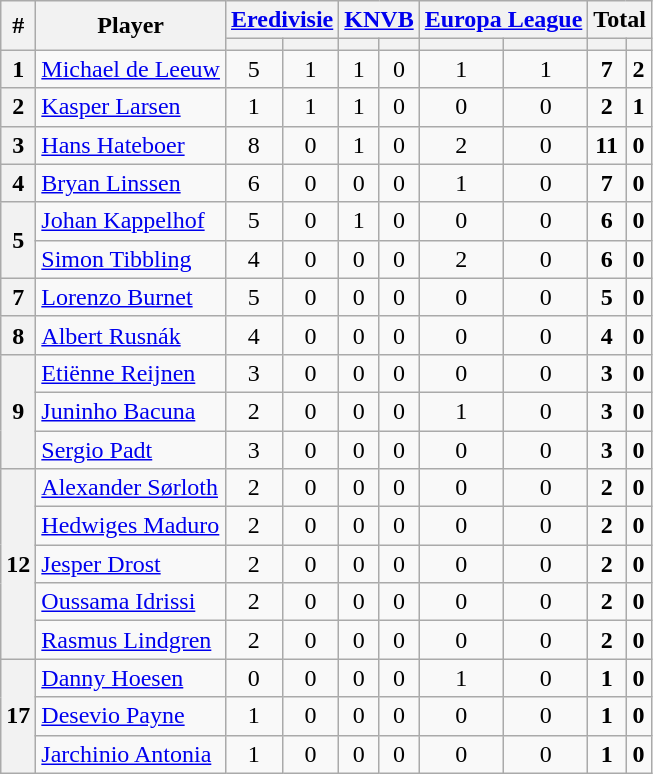<table class="wikitable sortable" style="text-align:center">
<tr>
<th rowspan="2">#</th>
<th rowspan="2">Player</th>
<th colspan="2"><a href='#'>Eredivisie</a></th>
<th colspan="2"><a href='#'>KNVB</a></th>
<th colspan="2"><a href='#'>Europa League</a></th>
<th colspan="2"><strong>Total</strong></th>
</tr>
<tr>
<th></th>
<th></th>
<th></th>
<th></th>
<th></th>
<th></th>
<th></th>
<th></th>
</tr>
<tr>
<th>1</th>
<td align="left"> <a href='#'>Michael de Leeuw</a></td>
<td>5</td>
<td>1</td>
<td>1</td>
<td>0</td>
<td>1</td>
<td>1</td>
<td><strong>7</strong></td>
<td><strong>2</strong></td>
</tr>
<tr>
<th>2</th>
<td align="left"> <a href='#'>Kasper Larsen</a></td>
<td>1</td>
<td>1</td>
<td>1</td>
<td>0</td>
<td>0</td>
<td>0</td>
<td><strong>2</strong></td>
<td><strong>1</strong></td>
</tr>
<tr>
<th>3</th>
<td align="left"> <a href='#'>Hans Hateboer</a></td>
<td>8</td>
<td>0</td>
<td>1</td>
<td>0</td>
<td>2</td>
<td>0</td>
<td><strong>11</strong></td>
<td><strong>0</strong></td>
</tr>
<tr>
<th>4</th>
<td align="left"> <a href='#'>Bryan Linssen</a></td>
<td>6</td>
<td>0</td>
<td>0</td>
<td>0</td>
<td>1</td>
<td>0</td>
<td><strong>7</strong></td>
<td><strong>0</strong></td>
</tr>
<tr>
<th rowspan=2>5</th>
<td align="left"> <a href='#'>Johan Kappelhof</a></td>
<td>5</td>
<td>0</td>
<td>1</td>
<td>0</td>
<td>0</td>
<td>0</td>
<td><strong>6</strong></td>
<td><strong>0</strong></td>
</tr>
<tr>
<td align="left"> <a href='#'>Simon Tibbling</a></td>
<td>4</td>
<td>0</td>
<td>0</td>
<td>0</td>
<td>2</td>
<td>0</td>
<td><strong>6</strong></td>
<td><strong>0</strong></td>
</tr>
<tr>
<th>7</th>
<td align="left"> <a href='#'>Lorenzo Burnet</a></td>
<td>5</td>
<td>0</td>
<td>0</td>
<td>0</td>
<td>0</td>
<td>0</td>
<td><strong>5</strong></td>
<td><strong>0</strong></td>
</tr>
<tr>
<th>8</th>
<td align="left"> <a href='#'>Albert Rusnák</a></td>
<td>4</td>
<td>0</td>
<td>0</td>
<td>0</td>
<td>0</td>
<td>0</td>
<td><strong>4</strong></td>
<td><strong>0</strong></td>
</tr>
<tr>
<th rowspan=3>9</th>
<td align="left"> <a href='#'>Etiënne Reijnen</a></td>
<td>3</td>
<td>0</td>
<td>0</td>
<td>0</td>
<td>0</td>
<td>0</td>
<td><strong>3</strong></td>
<td><strong>0</strong></td>
</tr>
<tr>
<td align="left"> <a href='#'>Juninho Bacuna</a></td>
<td>2</td>
<td>0</td>
<td>0</td>
<td>0</td>
<td>1</td>
<td>0</td>
<td><strong>3</strong></td>
<td><strong>0</strong></td>
</tr>
<tr>
<td align="left"> <a href='#'>Sergio Padt</a></td>
<td>3</td>
<td>0</td>
<td>0</td>
<td>0</td>
<td>0</td>
<td>0</td>
<td><strong>3</strong></td>
<td><strong>0</strong></td>
</tr>
<tr>
<th rowspan=5>12</th>
<td align="left"> <a href='#'>Alexander Sørloth</a></td>
<td>2</td>
<td>0</td>
<td>0</td>
<td>0</td>
<td>0</td>
<td>0</td>
<td><strong>2</strong></td>
<td><strong>0</strong></td>
</tr>
<tr>
<td align="left"> <a href='#'>Hedwiges Maduro</a></td>
<td>2</td>
<td>0</td>
<td>0</td>
<td>0</td>
<td>0</td>
<td>0</td>
<td><strong>2</strong></td>
<td><strong>0</strong></td>
</tr>
<tr>
<td align="left"> <a href='#'>Jesper Drost</a></td>
<td>2</td>
<td>0</td>
<td>0</td>
<td>0</td>
<td>0</td>
<td>0</td>
<td><strong>2</strong></td>
<td><strong>0</strong></td>
</tr>
<tr>
<td align="left"> <a href='#'>Oussama Idrissi</a></td>
<td>2</td>
<td>0</td>
<td>0</td>
<td>0</td>
<td>0</td>
<td>0</td>
<td><strong>2</strong></td>
<td><strong>0</strong></td>
</tr>
<tr>
<td align="left"> <a href='#'>Rasmus Lindgren</a></td>
<td>2</td>
<td>0</td>
<td>0</td>
<td>0</td>
<td>0</td>
<td>0</td>
<td><strong>2</strong></td>
<td><strong>0</strong></td>
</tr>
<tr>
<th rowspan=3>17</th>
<td align="left"> <a href='#'>Danny Hoesen</a></td>
<td>0</td>
<td>0</td>
<td>0</td>
<td>0</td>
<td>1</td>
<td>0</td>
<td><strong>1</strong></td>
<td><strong>0</strong></td>
</tr>
<tr>
<td align="left"> <a href='#'>Desevio Payne</a></td>
<td>1</td>
<td>0</td>
<td>0</td>
<td>0</td>
<td>0</td>
<td>0</td>
<td><strong>1</strong></td>
<td><strong>0</strong></td>
</tr>
<tr>
<td align="left"> <a href='#'>Jarchinio Antonia</a></td>
<td>1</td>
<td>0</td>
<td>0</td>
<td>0</td>
<td>0</td>
<td>0</td>
<td><strong>1</strong></td>
<td><strong>0</strong></td>
</tr>
</table>
